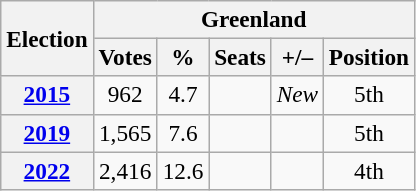<table class="wikitable" style="font-size:97%; text-align:center;">
<tr>
<th rowspan=2>Election</th>
<th colspan=5>Greenland</th>
</tr>
<tr>
<th>Votes</th>
<th>%</th>
<th>Seats</th>
<th>+/–</th>
<th>Position</th>
</tr>
<tr>
<th><a href='#'>2015</a></th>
<td>962</td>
<td>4.7</td>
<td></td>
<td><em>New</em></td>
<td> 5th</td>
</tr>
<tr>
<th><a href='#'>2019</a></th>
<td>1,565</td>
<td>7.6</td>
<td></td>
<td></td>
<td> 5th</td>
</tr>
<tr>
<th><a href='#'>2022</a></th>
<td>2,416</td>
<td>12.6</td>
<td></td>
<td></td>
<td> 4th</td>
</tr>
</table>
